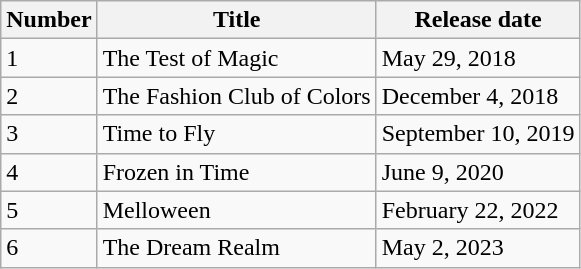<table class="wikitable">
<tr>
<th>Number</th>
<th>Title</th>
<th>Release date</th>
</tr>
<tr>
<td>1</td>
<td>The Test of Magic</td>
<td>May 29, 2018</td>
</tr>
<tr>
<td>2</td>
<td>The Fashion Club of Colors</td>
<td>December 4, 2018</td>
</tr>
<tr>
<td>3</td>
<td>Time to Fly</td>
<td>September 10, 2019</td>
</tr>
<tr>
<td>4</td>
<td>Frozen in Time</td>
<td>June 9, 2020</td>
</tr>
<tr>
<td>5</td>
<td>Melloween</td>
<td>February 22, 2022</td>
</tr>
<tr>
<td>6</td>
<td>The Dream Realm</td>
<td>May 2, 2023</td>
</tr>
</table>
